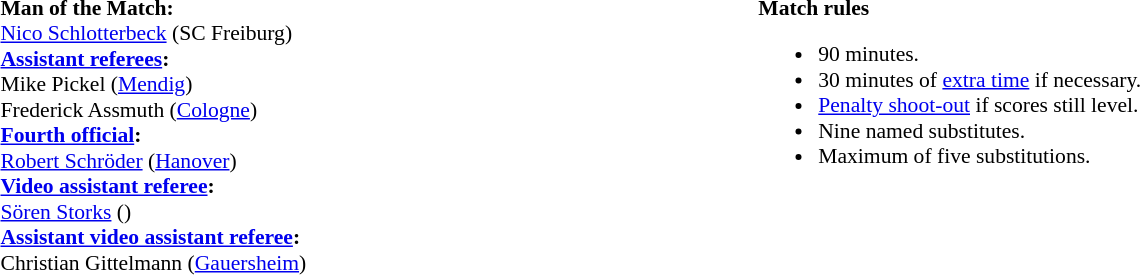<table style="width:100%; font-size:90%;">
<tr>
<td style="width:40%; vertical-align:top;"><br><strong>Man of the Match:</strong>
<br><a href='#'>Nico Schlotterbeck</a> (SC Freiburg)<br><strong><a href='#'>Assistant referees</a>:</strong>
<br>Mike Pickel (<a href='#'>Mendig</a>)
<br>Frederick Assmuth (<a href='#'>Cologne</a>)
<br><strong><a href='#'>Fourth official</a>:</strong>
<br><a href='#'>Robert Schröder</a> (<a href='#'>Hanover</a>)
<br><strong><a href='#'>Video assistant referee</a>:</strong>
<br><a href='#'>Sören Storks</a> ()
<br><strong><a href='#'>Assistant video assistant referee</a>:</strong>
<br>Christian Gittelmann (<a href='#'>Gauersheim</a>)</td>
<td style="width:60%; vertical-align:top;"><br><strong>Match rules</strong><ul><li>90 minutes.</li><li>30 minutes of <a href='#'>extra time</a> if necessary.</li><li><a href='#'>Penalty shoot-out</a> if scores still level.</li><li>Nine named substitutes.</li><li>Maximum of five substitutions.</li></ul></td>
</tr>
</table>
